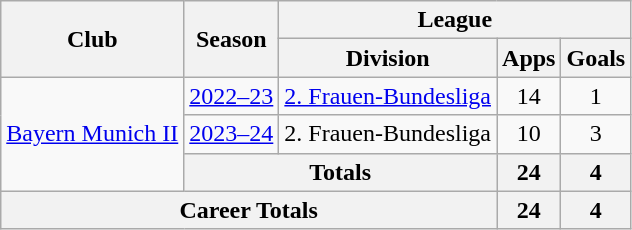<table class="wikitable" Style="text-align: center">
<tr>
<th rowspan="2">Club</th>
<th rowspan="2">Season</th>
<th colspan="3">League</th>
</tr>
<tr>
<th>Division</th>
<th>Apps</th>
<th>Goals</th>
</tr>
<tr>
<td rowspan="3"><a href='#'>Bayern Munich II</a></td>
<td><a href='#'>2022–23</a></td>
<td><a href='#'>2. Frauen-Bundesliga</a></td>
<td>14</td>
<td>1</td>
</tr>
<tr>
<td><a href='#'>2023–24</a></td>
<td>2. Frauen-Bundesliga</td>
<td>10</td>
<td>3</td>
</tr>
<tr>
<th colspan="2">Totals</th>
<th>24</th>
<th>4</th>
</tr>
<tr>
<th colspan="3">Career Totals</th>
<th>24</th>
<th>4</th>
</tr>
</table>
